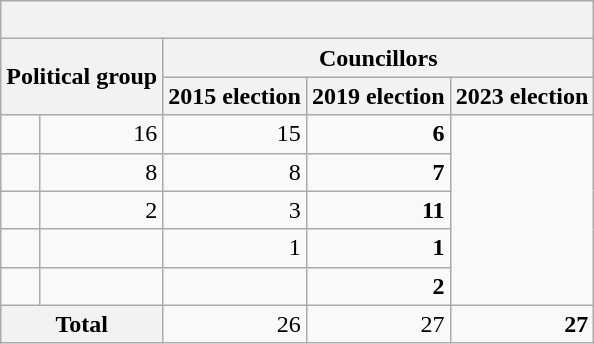<table class="wikitable" style="text-align:right">
<tr>
<th colspan="5"><br></th>
</tr>
<tr>
<th colspan=2 rowspan=2>Political group</th>
<th colspan=3>Councillors</th>
</tr>
<tr>
<th>2015 election</th>
<th>2019 election</th>
<th>2023 election</th>
</tr>
<tr>
<td></td>
<td>16</td>
<td>15</td>
<td><strong>6</strong></td>
</tr>
<tr>
<td></td>
<td>8</td>
<td>8</td>
<td><strong>7</strong></td>
</tr>
<tr>
<td></td>
<td>2</td>
<td>3</td>
<td><strong>11</strong></td>
</tr>
<tr>
<td></td>
<td></td>
<td>1</td>
<td><strong>1</strong></td>
</tr>
<tr>
<td></td>
<td></td>
<td></td>
<td><strong>2</strong></td>
</tr>
<tr>
<th colspan=2>Total</th>
<td>26</td>
<td>27</td>
<td><strong>27</strong><br></td>
</tr>
</table>
